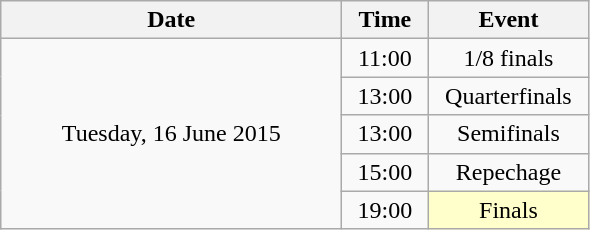<table class = "wikitable" style="text-align:center;">
<tr>
<th width=220>Date</th>
<th width=50>Time</th>
<th width=100>Event</th>
</tr>
<tr>
<td rowspan=5>Tuesday, 16 June 2015</td>
<td>11:00</td>
<td>1/8 finals</td>
</tr>
<tr>
<td>13:00</td>
<td>Quarterfinals</td>
</tr>
<tr>
<td>13:00</td>
<td>Semifinals</td>
</tr>
<tr>
<td>15:00</td>
<td>Repechage</td>
</tr>
<tr>
<td>19:00</td>
<td bgcolor=ffffcc>Finals</td>
</tr>
</table>
